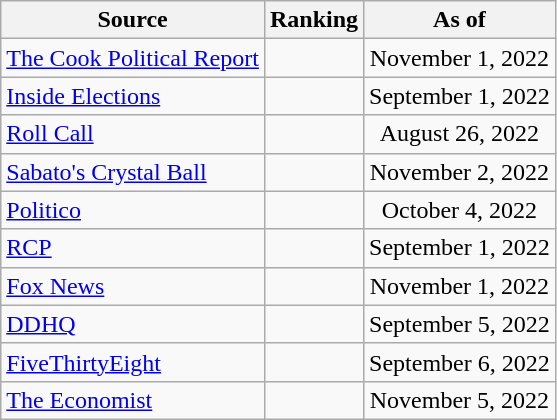<table class="wikitable" style="text-align:center">
<tr>
<th>Source</th>
<th>Ranking</th>
<th>As of</th>
</tr>
<tr>
<td align=left><a href='#'>The Cook Political Report</a></td>
<td></td>
<td>November 1, 2022</td>
</tr>
<tr>
<td align=left><a href='#'>Inside Elections</a></td>
<td></td>
<td>September 1, 2022</td>
</tr>
<tr>
<td align=left><a href='#'>Roll Call</a></td>
<td></td>
<td>August 26, 2022</td>
</tr>
<tr>
<td align=left><a href='#'>Sabato's Crystal Ball</a></td>
<td></td>
<td>November 2, 2022</td>
</tr>
<tr>
<td align="left"><a href='#'>Politico</a></td>
<td></td>
<td>October 4, 2022</td>
</tr>
<tr>
<td align="left"><a href='#'>RCP</a></td>
<td></td>
<td>September 1, 2022</td>
</tr>
<tr>
<td align=left><a href='#'>Fox News</a></td>
<td></td>
<td>November 1, 2022</td>
</tr>
<tr>
<td align="left"><a href='#'>DDHQ</a></td>
<td></td>
<td>September 5, 2022</td>
</tr>
<tr>
<td align="left"><a href='#'>FiveThirtyEight</a></td>
<td></td>
<td>September 6, 2022</td>
</tr>
<tr>
<td align="left"><a href='#'>The Economist</a></td>
<td></td>
<td>November 5, 2022</td>
</tr>
</table>
